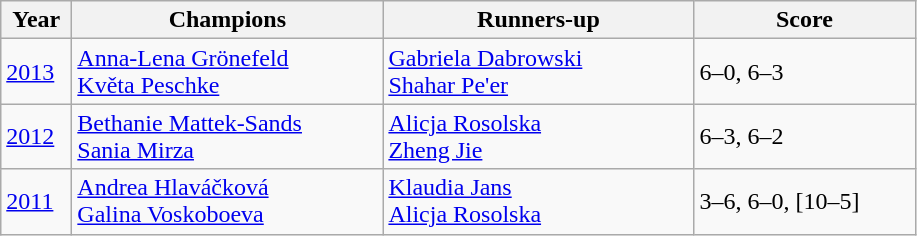<table class="wikitable">
<tr>
<th style="width:40px">Year</th>
<th style="width:200px">Champions</th>
<th style="width:200px">Runners-up</th>
<th style="width:140px" class="unsortable">Score</th>
</tr>
<tr>
<td><a href='#'>2013</a></td>
<td> <a href='#'>Anna-Lena Grönefeld</a><br>  <a href='#'>Květa Peschke</a></td>
<td> <a href='#'>Gabriela Dabrowski</a> <br>  <a href='#'>Shahar Pe'er</a></td>
<td>6–0, 6–3</td>
</tr>
<tr>
<td><a href='#'>2012</a></td>
<td> <a href='#'>Bethanie Mattek-Sands</a><br>  <a href='#'>Sania Mirza</a></td>
<td> <a href='#'>Alicja Rosolska</a> <br>  <a href='#'>Zheng Jie</a></td>
<td>6–3, 6–2</td>
</tr>
<tr>
<td><a href='#'>2011</a></td>
<td> <a href='#'>Andrea Hlaváčková</a><br>  <a href='#'>Galina Voskoboeva</a></td>
<td> <a href='#'>Klaudia Jans</a> <br>  <a href='#'>Alicja Rosolska</a></td>
<td>3–6, 6–0, [10–5]</td>
</tr>
</table>
